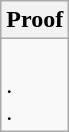<table class="wikitable collapsible collapsed">
<tr>
<th>Proof</th>
</tr>
<tr>
<td><br>.<br>.</td>
</tr>
</table>
